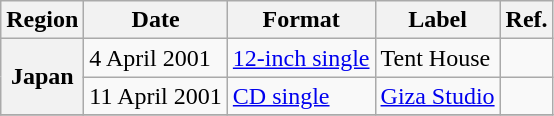<table class="wikitable sortable plainrowheaders">
<tr>
<th scope="col">Region</th>
<th scope="col">Date</th>
<th scope="col">Format</th>
<th scope="col">Label</th>
<th scope="col">Ref.</th>
</tr>
<tr>
<th scope="row" rowspan="2">Japan</th>
<td>4 April 2001</td>
<td><a href='#'>12-inch single</a></td>
<td>Tent House</td>
<td></td>
</tr>
<tr>
<td>11 April 2001</td>
<td><a href='#'>CD single</a></td>
<td><a href='#'>Giza Studio</a></td>
<td></td>
</tr>
<tr>
</tr>
</table>
